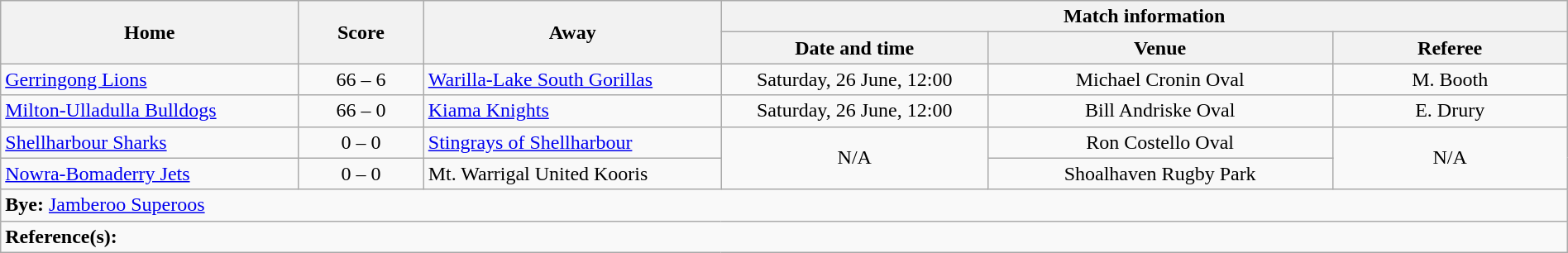<table class="wikitable" width="100% text-align:center;">
<tr>
<th rowspan="2" width="19%">Home</th>
<th rowspan="2" width="8%">Score</th>
<th rowspan="2" width="19%">Away</th>
<th colspan="3">Match information</th>
</tr>
<tr bgcolor="#CCCCCC">
<th width="17%">Date and time</th>
<th width="22%">Venue</th>
<th>Referee</th>
</tr>
<tr>
<td> <a href='#'>Gerringong Lions</a></td>
<td style="text-align:center;">66 – 6</td>
<td> <a href='#'>Warilla-Lake South Gorillas</a></td>
<td style="text-align:center;">Saturday, 26 June, 12:00</td>
<td style="text-align:center;">Michael Cronin Oval</td>
<td style="text-align:center;">M. Booth</td>
</tr>
<tr>
<td> <a href='#'>Milton-Ulladulla Bulldogs</a></td>
<td style="text-align:center;">66 – 0</td>
<td> <a href='#'>Kiama Knights</a></td>
<td style="text-align:center;">Saturday, 26 June, 12:00</td>
<td style="text-align:center;">Bill Andriske Oval</td>
<td style="text-align:center;">E. Drury</td>
</tr>
<tr>
<td> <a href='#'>Shellharbour Sharks</a></td>
<td style="text-align:center;">0 – 0</td>
<td> <a href='#'>Stingrays of Shellharbour</a></td>
<td rowspan="2" style="text-align:center;">N/A</td>
<td style="text-align:center;">Ron Costello Oval</td>
<td rowspan="2" style="text-align:center;">N/A</td>
</tr>
<tr>
<td> <a href='#'>Nowra-Bomaderry Jets</a></td>
<td style="text-align:center;">0 – 0</td>
<td> Mt. Warrigal United Kooris</td>
<td style="text-align:center;">Shoalhaven Rugby Park</td>
</tr>
<tr>
<td colspan="6" align="centre"><strong>Bye:</strong>  <a href='#'>Jamberoo Superoos</a></td>
</tr>
<tr>
<td colspan="6"><strong>Reference(s):</strong> </td>
</tr>
</table>
